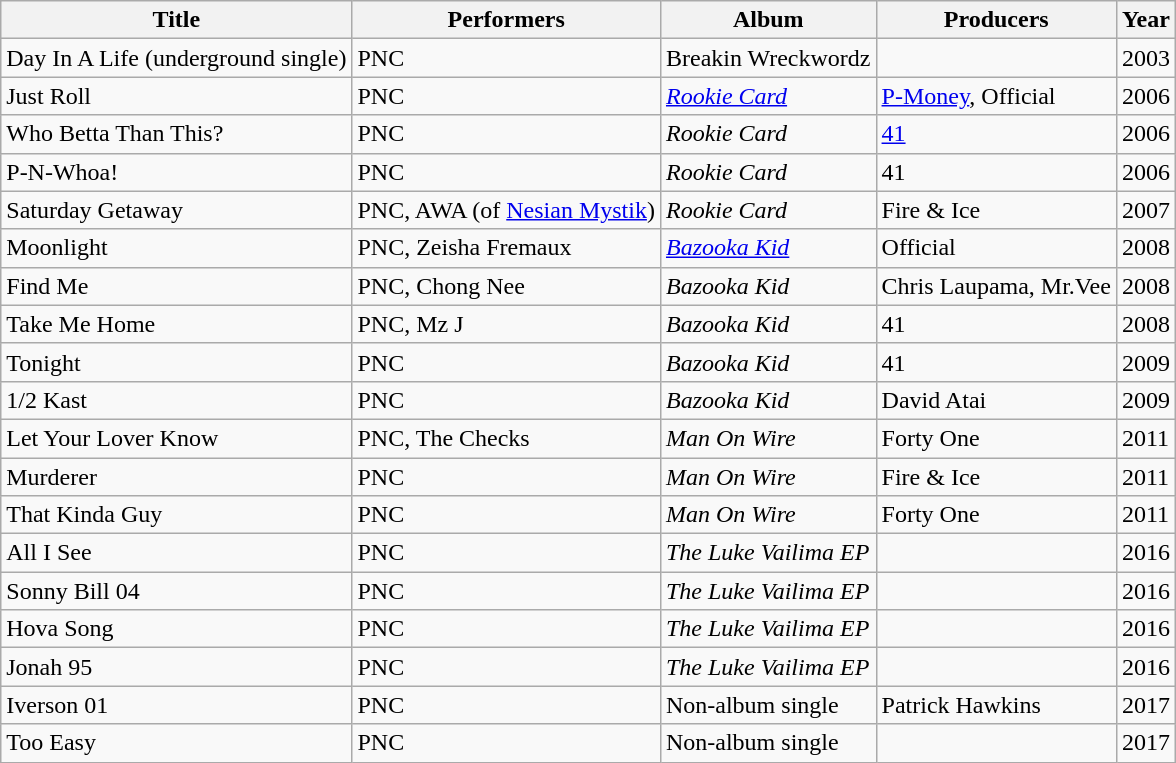<table class="wikitable mw-collapsible">
<tr>
<th>Title</th>
<th>Performers</th>
<th>Album</th>
<th>Producers</th>
<th>Year</th>
</tr>
<tr>
<td>Day In A Life (underground single)</td>
<td>PNC</td>
<td>Breakin Wreckwordz</td>
<td></td>
<td>2003</td>
</tr>
<tr>
<td>Just Roll</td>
<td>PNC</td>
<td><em><a href='#'>Rookie Card</a></em></td>
<td><a href='#'>P-Money</a>, Official</td>
<td>2006</td>
</tr>
<tr>
<td>Who Betta Than This?</td>
<td>PNC</td>
<td><em>Rookie Card</em></td>
<td><a href='#'>41</a></td>
<td>2006</td>
</tr>
<tr>
<td>P-N-Whoa!</td>
<td>PNC</td>
<td><em>Rookie Card</em></td>
<td>41</td>
<td>2006</td>
</tr>
<tr>
<td>Saturday Getaway</td>
<td>PNC, AWA (of <a href='#'>Nesian Mystik</a>)</td>
<td><em>Rookie Card</em></td>
<td>Fire & Ice</td>
<td>2007</td>
</tr>
<tr>
<td>Moonlight</td>
<td>PNC, Zeisha Fremaux</td>
<td><em><a href='#'>Bazooka Kid</a></em></td>
<td>Official</td>
<td>2008</td>
</tr>
<tr>
<td>Find Me</td>
<td>PNC, Chong Nee</td>
<td><em>Bazooka Kid</em></td>
<td>Chris Laupama, Mr.Vee</td>
<td>2008</td>
</tr>
<tr>
<td>Take Me Home</td>
<td>PNC, Mz J</td>
<td><em>Bazooka Kid</em></td>
<td>41</td>
<td>2008</td>
</tr>
<tr>
<td>Tonight</td>
<td>PNC</td>
<td><em>Bazooka Kid</em></td>
<td>41</td>
<td>2009</td>
</tr>
<tr>
<td>1/2 Kast</td>
<td>PNC</td>
<td><em>Bazooka Kid</em></td>
<td>David Atai</td>
<td>2009</td>
</tr>
<tr>
<td>Let Your Lover Know</td>
<td>PNC, The Checks</td>
<td><em>Man On Wire</em></td>
<td>Forty One</td>
<td>2011</td>
</tr>
<tr>
<td>Murderer</td>
<td>PNC</td>
<td><em>Man On Wire</em></td>
<td>Fire & Ice</td>
<td>2011</td>
</tr>
<tr>
<td>That Kinda Guy</td>
<td>PNC</td>
<td><em>Man On Wire</em></td>
<td>Forty One</td>
<td>2011</td>
</tr>
<tr>
<td>All I See</td>
<td>PNC</td>
<td><em>The Luke Vailima EP</em></td>
<td></td>
<td>2016</td>
</tr>
<tr>
<td>Sonny Bill 04</td>
<td>PNC</td>
<td><em>The Luke Vailima EP</em></td>
<td></td>
<td>2016</td>
</tr>
<tr>
<td>Hova Song</td>
<td>PNC</td>
<td><em>The Luke Vailima EP</em></td>
<td></td>
<td>2016</td>
</tr>
<tr>
<td>Jonah 95</td>
<td>PNC</td>
<td><em>The Luke Vailima EP</em></td>
<td></td>
<td>2016</td>
</tr>
<tr>
<td>Iverson 01</td>
<td>PNC</td>
<td>Non-album single</td>
<td>Patrick Hawkins</td>
<td>2017</td>
</tr>
<tr>
<td>Too Easy</td>
<td>PNC</td>
<td>Non-album single</td>
<td></td>
<td>2017</td>
</tr>
</table>
